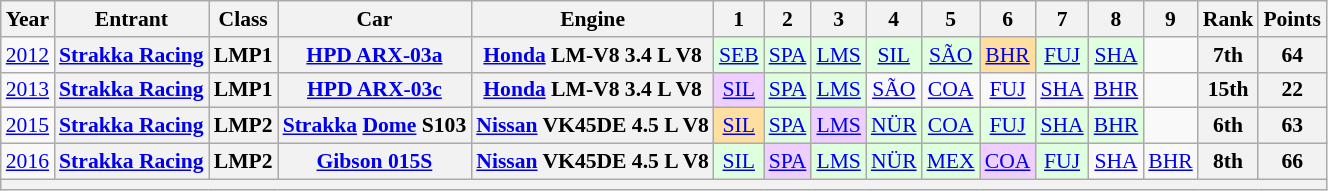<table class="wikitable" style="text-align:center; font-size:90%">
<tr>
<th>Year</th>
<th>Entrant</th>
<th>Class</th>
<th>Car</th>
<th>Engine</th>
<th>1</th>
<th>2</th>
<th>3</th>
<th>4</th>
<th>5</th>
<th>6</th>
<th>7</th>
<th>8</th>
<th>9</th>
<th>Rank</th>
<th>Points</th>
</tr>
<tr>
<td><a href='#'>2012</a></td>
<th><a href='#'>Strakka Racing</a></th>
<th>LMP1</th>
<th><a href='#'>HPD ARX-03a</a></th>
<th><a href='#'>Honda</a> LM-V8 3.4 L V8</th>
<td style="background:#DFFFDF;"><a href='#'>SEB</a><br></td>
<td style="background:#DFFFDF;"><a href='#'>SPA</a><br></td>
<td style="background:#DFFFDF;"><a href='#'>LMS</a><br></td>
<td style="background:#DFFFDF;"><a href='#'>SIL</a><br></td>
<td style="background:#DFFFDF;"><a href='#'>SÃO</a><br></td>
<td style="background:#FFDF9F;"><a href='#'>BHR</a><br></td>
<td style="background:#DFFFDF;"><a href='#'>FUJ</a><br></td>
<td style="background:#DFFFDF;"><a href='#'>SHA</a><br></td>
<td></td>
<th>7th</th>
<th>64</th>
</tr>
<tr>
<td><a href='#'>2013</a></td>
<th><a href='#'>Strakka Racing</a></th>
<th>LMP1</th>
<th><a href='#'>HPD ARX-03c</a></th>
<th><a href='#'>Honda</a> LM-V8 3.4 L V8</th>
<td style="background:#EFCFFF;"><a href='#'>SIL</a><br></td>
<td style="background:#DFFFDF;"><a href='#'>SPA</a><br></td>
<td style="background:#DFFFDF;"><a href='#'>LMS</a><br></td>
<td><a href='#'>SÃO</a></td>
<td><a href='#'>COA</a></td>
<td><a href='#'>FUJ</a></td>
<td><a href='#'>SHA</a></td>
<td><a href='#'>BHR</a></td>
<td></td>
<th>15th</th>
<th>22</th>
</tr>
<tr>
<td><a href='#'>2015</a></td>
<th><a href='#'>Strakka Racing</a></th>
<th>LMP2</th>
<th><a href='#'>Strakka</a> <a href='#'>Dome</a> S103</th>
<th><a href='#'>Nissan</a> VK45DE 4.5 L V8</th>
<td style="background:#FFDF9F;"><a href='#'>SIL</a><br></td>
<td style="background:#DFFFDF;"><a href='#'>SPA</a><br></td>
<td style="background:#EFCFFF;"><a href='#'>LMS</a><br></td>
<td style="background:#DFFFDF;"><a href='#'>NÜR</a><br></td>
<td style="background:#DFFFDF;"><a href='#'>COA</a><br></td>
<td style="background:#DFFFDF;"><a href='#'>FUJ</a><br></td>
<td style="background:#DFFFDF;"><a href='#'>SHA</a><br></td>
<td style="background:#DFFFDF;"><a href='#'>BHR</a><br></td>
<td></td>
<th>6th</th>
<th>63</th>
</tr>
<tr>
<td><a href='#'>2016</a></td>
<th><a href='#'>Strakka Racing</a></th>
<th>LMP2</th>
<th><a href='#'>Gibson 015S</a></th>
<th><a href='#'>Nissan</a> VK45DE 4.5 L V8</th>
<td style="background:#DFFFDF;"><a href='#'>SIL</a><br></td>
<td style="background:#EFCFFF;"><a href='#'>SPA</a><br></td>
<td style="background:#DFFFDF;"><a href='#'>LMS</a><br></td>
<td style="background:#DFFFDF;"><a href='#'>NÜR</a><br></td>
<td style="background:#DFFFDF;"><a href='#'>MEX</a><br></td>
<td style="background:#EFCFFF;"><a href='#'>COA</a><br></td>
<td style="background:#DFFFDF;"><a href='#'>FUJ</a><br></td>
<td><a href='#'>SHA</a></td>
<td><a href='#'>BHR</a></td>
<th>8th</th>
<th>66</th>
</tr>
<tr>
<th colspan="16"></th>
</tr>
</table>
